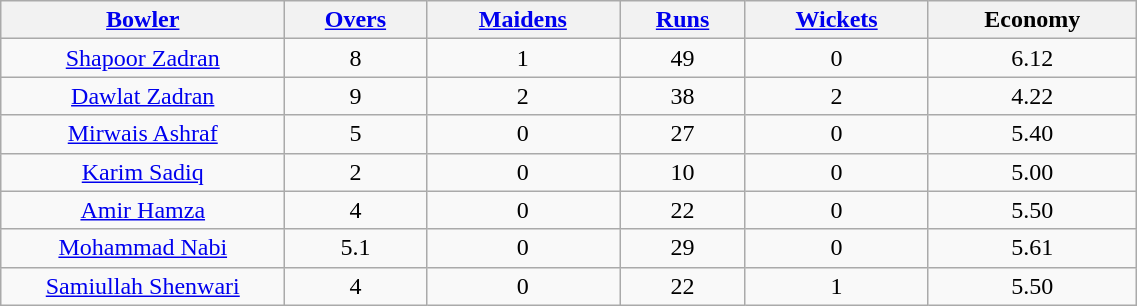<table border="1" cellpadding="1" cellspacing="0" style="border: gray solid 1px; border-collapse: collapse; text-align: center; width: 60%;" class=wikitable>
<tr>
<th width="25%"><a href='#'>Bowler</a></th>
<th><a href='#'>Overs</a></th>
<th><a href='#'>Maidens</a></th>
<th><a href='#'>Runs</a></th>
<th><a href='#'>Wickets</a></th>
<th>Economy</th>
</tr>
<tr>
<td><a href='#'>Shapoor Zadran</a></td>
<td>8</td>
<td>1</td>
<td>49</td>
<td>0</td>
<td>6.12</td>
</tr>
<tr>
<td><a href='#'>Dawlat Zadran</a></td>
<td>9</td>
<td>2</td>
<td>38</td>
<td>2</td>
<td>4.22</td>
</tr>
<tr>
<td><a href='#'>Mirwais Ashraf</a></td>
<td>5</td>
<td>0</td>
<td>27</td>
<td>0</td>
<td>5.40</td>
</tr>
<tr>
<td><a href='#'>Karim Sadiq</a></td>
<td>2</td>
<td>0</td>
<td>10</td>
<td>0</td>
<td>5.00</td>
</tr>
<tr>
<td><a href='#'>Amir Hamza</a></td>
<td>4</td>
<td>0</td>
<td>22</td>
<td>0</td>
<td>5.50</td>
</tr>
<tr>
<td><a href='#'>Mohammad Nabi</a></td>
<td>5.1</td>
<td>0</td>
<td>29</td>
<td>0</td>
<td>5.61</td>
</tr>
<tr>
<td><a href='#'>Samiullah Shenwari</a></td>
<td>4</td>
<td>0</td>
<td>22</td>
<td>1</td>
<td>5.50</td>
</tr>
</table>
